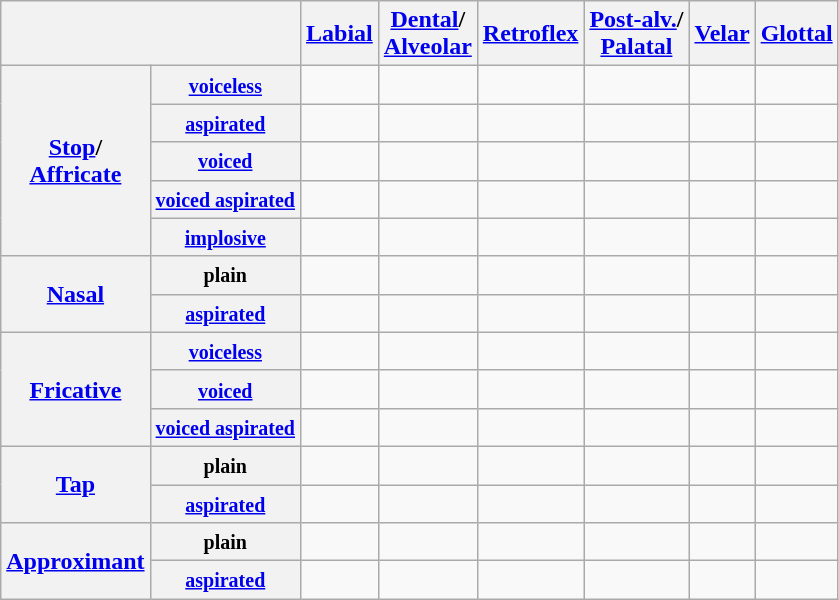<table class="wikitable" style="text-align: center;">
<tr>
<th colspan="2"></th>
<th><a href='#'>Labial</a></th>
<th><a href='#'>Dental</a>/<br><a href='#'>Alveolar</a></th>
<th><a href='#'>Retroflex</a></th>
<th><a href='#'>Post-alv.</a>/<br><a href='#'>Palatal</a></th>
<th><a href='#'>Velar</a></th>
<th><a href='#'>Glottal</a></th>
</tr>
<tr>
<th rowspan=5><a href='#'>Stop</a>/<br><a href='#'>Affricate</a></th>
<th><small><a href='#'>voiceless</a></small></th>
<td></td>
<td></td>
<td></td>
<td></td>
<td></td>
<td></td>
</tr>
<tr>
<th><small><a href='#'>aspirated</a></small></th>
<td></td>
<td></td>
<td></td>
<td></td>
<td></td>
<td></td>
</tr>
<tr>
<th><small><a href='#'>voiced</a></small></th>
<td></td>
<td></td>
<td></td>
<td></td>
<td></td>
<td></td>
</tr>
<tr>
<th><small><a href='#'>voiced aspirated</a></small></th>
<td></td>
<td></td>
<td></td>
<td></td>
<td></td>
<td></td>
</tr>
<tr>
<th><small><a href='#'>implosive</a></small></th>
<td></td>
<td></td>
<td></td>
<td></td>
<td></td>
<td></td>
</tr>
<tr>
<th rowspan=2><a href='#'>Nasal</a></th>
<th><small>plain</small></th>
<td></td>
<td></td>
<td></td>
<td></td>
<td></td>
<td></td>
</tr>
<tr>
<th><small><a href='#'>aspirated</a></small></th>
<td></td>
<td></td>
<td></td>
<td></td>
<td></td>
<td></td>
</tr>
<tr>
<th rowspan=3><a href='#'>Fricative</a></th>
<th><small><a href='#'>voiceless</a></small></th>
<td></td>
<td></td>
<td></td>
<td></td>
<td></td>
<td></td>
</tr>
<tr>
<th><small><a href='#'>voiced</a></small></th>
<td></td>
<td></td>
<td></td>
<td></td>
<td></td>
<td></td>
</tr>
<tr>
<th><small><a href='#'>voiced aspirated</a></small></th>
<td></td>
<td></td>
<td></td>
<td></td>
<td></td>
<td></td>
</tr>
<tr>
<th rowspan=2><a href='#'>Tap</a></th>
<th><small>plain</small></th>
<td></td>
<td></td>
<td></td>
<td></td>
<td></td>
<td></td>
</tr>
<tr>
<th><small><a href='#'>aspirated</a></small></th>
<td></td>
<td></td>
<td></td>
<td></td>
<td></td>
<td></td>
</tr>
<tr>
<th rowspan=2><a href='#'>Approximant</a></th>
<th><small>plain</small></th>
<td></td>
<td></td>
<td></td>
<td></td>
<td></td>
<td></td>
</tr>
<tr>
<th><small><a href='#'>aspirated</a></small></th>
<td></td>
<td></td>
<td></td>
<td></td>
<td></td>
<td></td>
</tr>
</table>
